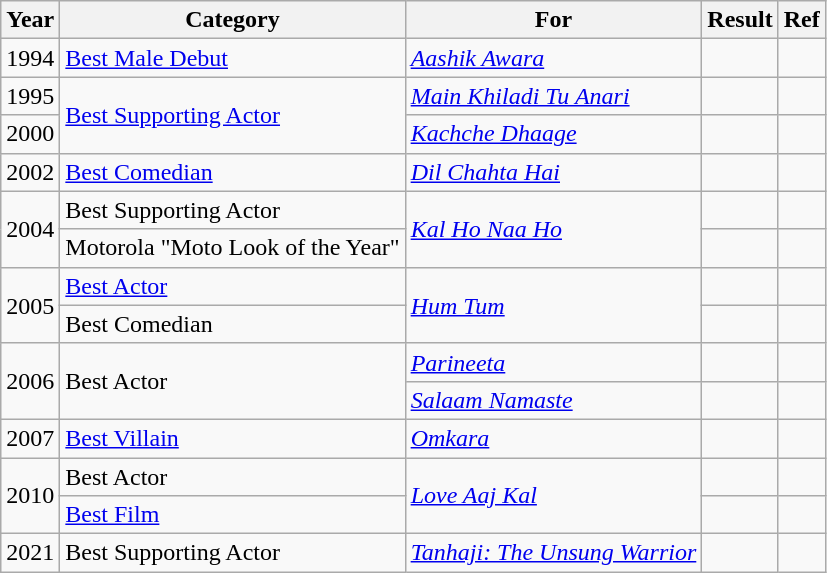<table class= "wikitable sortable">
<tr>
<th>Year</th>
<th>Category</th>
<th>For</th>
<th>Result</th>
<th>Ref</th>
</tr>
<tr>
<td>1994</td>
<td><a href='#'>Best Male Debut</a></td>
<td><em><a href='#'>Aashik Awara</a></em></td>
<td></td>
<td></td>
</tr>
<tr>
<td>1995</td>
<td rowspan="2"><a href='#'>Best Supporting Actor</a></td>
<td><em><a href='#'>Main Khiladi Tu Anari</a></em></td>
<td></td>
<td></td>
</tr>
<tr>
<td>2000</td>
<td><em><a href='#'>Kachche Dhaage</a></em></td>
<td></td>
<td></td>
</tr>
<tr>
<td>2002</td>
<td><a href='#'>Best Comedian</a></td>
<td><em><a href='#'>Dil Chahta Hai</a></em></td>
<td></td>
<td></td>
</tr>
<tr>
<td rowspan="2">2004</td>
<td>Best Supporting Actor</td>
<td rowspan="2"><em><a href='#'>Kal Ho Naa Ho</a></em></td>
<td></td>
<td></td>
</tr>
<tr>
<td>Motorola "Moto Look of the Year"</td>
<td></td>
<td></td>
</tr>
<tr>
<td rowspan="2">2005</td>
<td><a href='#'>Best Actor</a></td>
<td rowspan="2"><em><a href='#'>Hum Tum</a></em></td>
<td></td>
<td></td>
</tr>
<tr>
<td>Best Comedian</td>
<td></td>
<td></td>
</tr>
<tr>
<td rowspan="2">2006</td>
<td rowspan="2">Best Actor</td>
<td><em><a href='#'>Parineeta</a></em></td>
<td></td>
<td></td>
</tr>
<tr>
<td><em><a href='#'>Salaam Namaste</a></em></td>
<td></td>
<td></td>
</tr>
<tr>
<td>2007</td>
<td><a href='#'>Best Villain</a></td>
<td><em><a href='#'>Omkara</a></em></td>
<td></td>
<td></td>
</tr>
<tr>
<td rowspan="2">2010</td>
<td>Best Actor</td>
<td rowspan="2"><em><a href='#'>Love Aaj Kal</a></em></td>
<td></td>
<td></td>
</tr>
<tr>
<td><a href='#'>Best Film</a></td>
<td></td>
<td></td>
</tr>
<tr>
<td>2021</td>
<td>Best Supporting Actor</td>
<td><em><a href='#'>Tanhaji: The Unsung Warrior</a></em></td>
<td></td>
<td></td>
</tr>
</table>
